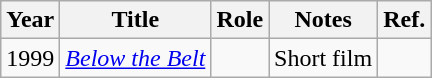<table class="wikitable">
<tr>
<th>Year</th>
<th>Title</th>
<th>Role</th>
<th>Notes</th>
<th>Ref.</th>
</tr>
<tr>
<td>1999</td>
<td><em><a href='#'>Below the Belt</a></em></td>
<td></td>
<td>Short film</td>
<td></td>
</tr>
</table>
